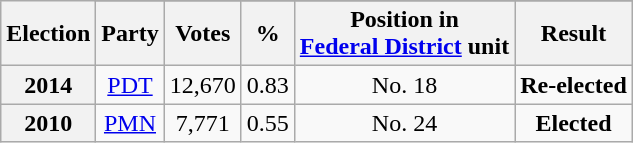<table class="wikitable" style="text-align: center;">
<tr>
<th rowspan="2">Election</th>
</tr>
<tr>
<th>Party</th>
<th>Votes</th>
<th>%</th>
<th>Position in <br><a href='#'>Federal District</a> unit</th>
<th>Result</th>
</tr>
<tr>
<th>2014</th>
<td><a href='#'>PDT</a></td>
<td>12,670</td>
<td>0.83</td>
<td>No. 18</td>
<td><strong>Re-elected</strong></td>
</tr>
<tr>
<th>2010</th>
<td><a href='#'>PMN</a></td>
<td>7,771</td>
<td>0.55</td>
<td>No. 24</td>
<td><strong>Elected</strong></td>
</tr>
</table>
